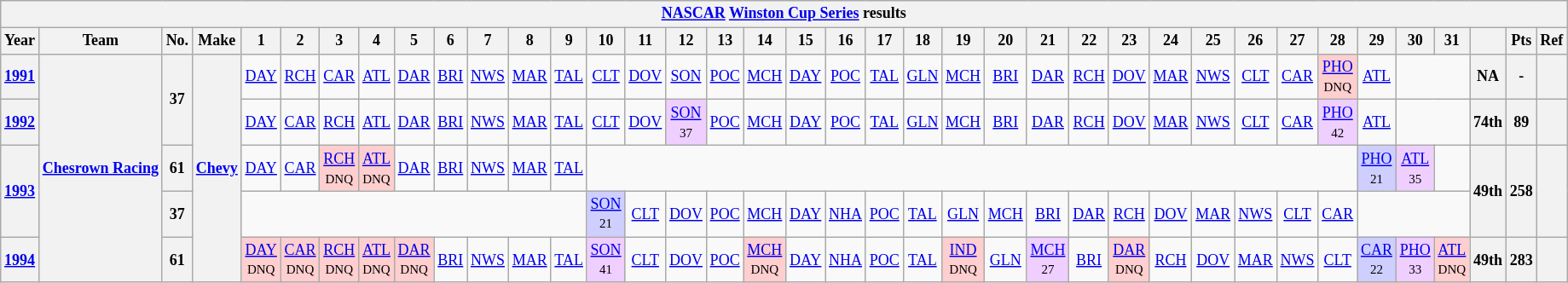<table class="wikitable" style="text-align:center; font-size:75%">
<tr>
<th colspan=45><a href='#'>NASCAR</a> <a href='#'>Winston Cup Series</a> results</th>
</tr>
<tr>
<th>Year</th>
<th>Team</th>
<th>No.</th>
<th>Make</th>
<th>1</th>
<th>2</th>
<th>3</th>
<th>4</th>
<th>5</th>
<th>6</th>
<th>7</th>
<th>8</th>
<th>9</th>
<th>10</th>
<th>11</th>
<th>12</th>
<th>13</th>
<th>14</th>
<th>15</th>
<th>16</th>
<th>17</th>
<th>18</th>
<th>19</th>
<th>20</th>
<th>21</th>
<th>22</th>
<th>23</th>
<th>24</th>
<th>25</th>
<th>26</th>
<th>27</th>
<th>28</th>
<th>29</th>
<th>30</th>
<th>31</th>
<th></th>
<th>Pts</th>
<th>Ref</th>
</tr>
<tr>
<th><a href='#'>1991</a></th>
<th rowspan=5><a href='#'>Chesrown Racing</a></th>
<th rowspan=2>37</th>
<th rowspan=5><a href='#'>Chevy</a></th>
<td><a href='#'>DAY</a></td>
<td><a href='#'>RCH</a></td>
<td><a href='#'>CAR</a></td>
<td><a href='#'>ATL</a></td>
<td><a href='#'>DAR</a></td>
<td><a href='#'>BRI</a></td>
<td><a href='#'>NWS</a></td>
<td><a href='#'>MAR</a></td>
<td><a href='#'>TAL</a></td>
<td><a href='#'>CLT</a></td>
<td><a href='#'>DOV</a></td>
<td><a href='#'>SON</a></td>
<td><a href='#'>POC</a></td>
<td><a href='#'>MCH</a></td>
<td><a href='#'>DAY</a></td>
<td><a href='#'>POC</a></td>
<td><a href='#'>TAL</a></td>
<td><a href='#'>GLN</a></td>
<td><a href='#'>MCH</a></td>
<td><a href='#'>BRI</a></td>
<td><a href='#'>DAR</a></td>
<td><a href='#'>RCH</a></td>
<td><a href='#'>DOV</a></td>
<td><a href='#'>MAR</a></td>
<td><a href='#'>NWS</a></td>
<td><a href='#'>CLT</a></td>
<td><a href='#'>CAR</a></td>
<td style="background:#FFCFCF;"><a href='#'>PHO</a><br><small>DNQ</small></td>
<td><a href='#'>ATL</a></td>
<td colspan=2></td>
<th>NA</th>
<th>-</th>
<th></th>
</tr>
<tr>
<th><a href='#'>1992</a></th>
<td><a href='#'>DAY</a></td>
<td><a href='#'>CAR</a></td>
<td><a href='#'>RCH</a></td>
<td><a href='#'>ATL</a></td>
<td><a href='#'>DAR</a></td>
<td><a href='#'>BRI</a></td>
<td><a href='#'>NWS</a></td>
<td><a href='#'>MAR</a></td>
<td><a href='#'>TAL</a></td>
<td><a href='#'>CLT</a></td>
<td><a href='#'>DOV</a></td>
<td style="background:#EFCFFF;"><a href='#'>SON</a><br><small>37</small></td>
<td><a href='#'>POC</a></td>
<td><a href='#'>MCH</a></td>
<td><a href='#'>DAY</a></td>
<td><a href='#'>POC</a></td>
<td><a href='#'>TAL</a></td>
<td><a href='#'>GLN</a></td>
<td><a href='#'>MCH</a></td>
<td><a href='#'>BRI</a></td>
<td><a href='#'>DAR</a></td>
<td><a href='#'>RCH</a></td>
<td><a href='#'>DOV</a></td>
<td><a href='#'>MAR</a></td>
<td><a href='#'>NWS</a></td>
<td><a href='#'>CLT</a></td>
<td><a href='#'>CAR</a></td>
<td style="background:#EFCFFF;"><a href='#'>PHO</a><br><small>42</small></td>
<td><a href='#'>ATL</a></td>
<td colspan=2></td>
<th>74th</th>
<th>89</th>
<th></th>
</tr>
<tr>
<th rowspan=2><a href='#'>1993</a></th>
<th>61</th>
<td><a href='#'>DAY</a></td>
<td><a href='#'>CAR</a></td>
<td style="background:#FFCFCF;"><a href='#'>RCH</a><br><small>DNQ</small></td>
<td style="background:#FFCFCF;"><a href='#'>ATL</a><br><small>DNQ</small></td>
<td><a href='#'>DAR</a></td>
<td><a href='#'>BRI</a></td>
<td><a href='#'>NWS</a></td>
<td><a href='#'>MAR</a></td>
<td><a href='#'>TAL</a></td>
<td colspan=19></td>
<td style="background:#CFCFFF;"><a href='#'>PHO</a><br><small>21</small></td>
<td style="background:#EFCFFF;"><a href='#'>ATL</a><br><small>35</small></td>
<td></td>
<th rowspan=2>49th</th>
<th rowspan=2>258</th>
<th rowspan=2></th>
</tr>
<tr>
<th>37</th>
<td colspan=9></td>
<td style="background:#CFCFFF;"><a href='#'>SON</a><br><small>21</small></td>
<td><a href='#'>CLT</a></td>
<td><a href='#'>DOV</a></td>
<td><a href='#'>POC</a></td>
<td><a href='#'>MCH</a></td>
<td><a href='#'>DAY</a></td>
<td><a href='#'>NHA</a></td>
<td><a href='#'>POC</a></td>
<td><a href='#'>TAL</a></td>
<td><a href='#'>GLN</a></td>
<td><a href='#'>MCH</a></td>
<td><a href='#'>BRI</a></td>
<td><a href='#'>DAR</a></td>
<td><a href='#'>RCH</a></td>
<td><a href='#'>DOV</a></td>
<td><a href='#'>MAR</a></td>
<td><a href='#'>NWS</a></td>
<td><a href='#'>CLT</a></td>
<td><a href='#'>CAR</a></td>
<td colspan=3></td>
</tr>
<tr>
<th><a href='#'>1994</a></th>
<th>61</th>
<td style="background:#FFCFCF;"><a href='#'>DAY</a><br><small>DNQ</small></td>
<td style="background:#FFCFCF;"><a href='#'>CAR</a><br><small>DNQ</small></td>
<td style="background:#FFCFCF;"><a href='#'>RCH</a><br><small>DNQ</small></td>
<td style="background:#FFCFCF;"><a href='#'>ATL</a><br><small>DNQ</small></td>
<td style="background:#FFCFCF;"><a href='#'>DAR</a><br><small>DNQ</small></td>
<td><a href='#'>BRI</a></td>
<td><a href='#'>NWS</a></td>
<td><a href='#'>MAR</a></td>
<td><a href='#'>TAL</a></td>
<td style="background:#EFCFFF;"><a href='#'>SON</a><br><small>41</small></td>
<td><a href='#'>CLT</a></td>
<td><a href='#'>DOV</a></td>
<td><a href='#'>POC</a></td>
<td style="background:#FFCFCF;"><a href='#'>MCH</a><br><small>DNQ</small></td>
<td><a href='#'>DAY</a></td>
<td><a href='#'>NHA</a></td>
<td><a href='#'>POC</a></td>
<td><a href='#'>TAL</a></td>
<td style="background:#FFCFCF;"><a href='#'>IND</a><br><small>DNQ</small></td>
<td><a href='#'>GLN</a></td>
<td style="background:#EFCFFF;"><a href='#'>MCH</a><br><small>27</small></td>
<td><a href='#'>BRI</a></td>
<td style="background:#FFCFCF;"><a href='#'>DAR</a><br><small>DNQ</small></td>
<td><a href='#'>RCH</a></td>
<td><a href='#'>DOV</a></td>
<td><a href='#'>MAR</a></td>
<td><a href='#'>NWS</a></td>
<td><a href='#'>CLT</a></td>
<td style="background:#CFCFFF;"><a href='#'>CAR</a><br><small>22</small></td>
<td style="background:#EFCFFF;"><a href='#'>PHO</a><br><small>33</small></td>
<td style="background:#FFCFCF;"><a href='#'>ATL</a><br><small>DNQ</small></td>
<th>49th</th>
<th>283</th>
<th></th>
</tr>
</table>
